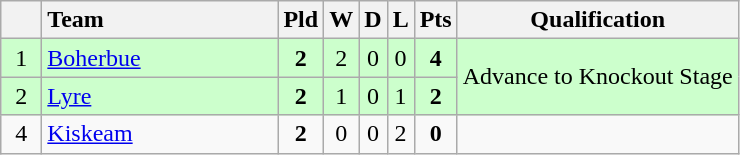<table class="wikitable" style="text-align:center">
<tr>
<th width="20"></th>
<th width="150" style="text-align:left;">Team</th>
<th>Pld</th>
<th>W</th>
<th>D</th>
<th>L</th>
<th>Pts</th>
<th>Qualification</th>
</tr>
<tr style="background:#ccffcc">
<td>1</td>
<td align="left"> <a href='#'>Boherbue</a></td>
<td><strong>2</strong></td>
<td>2</td>
<td>0</td>
<td>0</td>
<td><strong>4</strong></td>
<td rowspan="2">Advance to Knockout Stage</td>
</tr>
<tr style="background:#ccffcc">
<td>2</td>
<td align="left"> <a href='#'>Lyre</a></td>
<td><strong>2</strong></td>
<td>1</td>
<td>0</td>
<td>1</td>
<td><strong>2</strong></td>
</tr>
<tr>
<td>4</td>
<td align="left"> <a href='#'>Kiskeam</a></td>
<td><strong>2</strong></td>
<td>0</td>
<td>0</td>
<td>2</td>
<td><strong>0</strong></td>
<td></td>
</tr>
</table>
